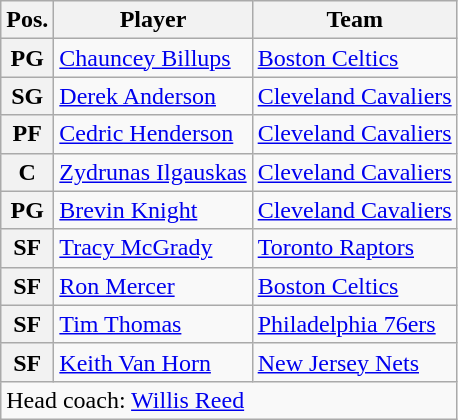<table class="wikitable">
<tr>
<th>Pos.</th>
<th>Player</th>
<th>Team</th>
</tr>
<tr>
<th>PG</th>
<td><a href='#'>Chauncey Billups</a></td>
<td><a href='#'>Boston Celtics</a></td>
</tr>
<tr>
<th>SG</th>
<td><a href='#'>Derek Anderson</a></td>
<td><a href='#'>Cleveland Cavaliers</a></td>
</tr>
<tr>
<th>PF</th>
<td><a href='#'>Cedric Henderson</a></td>
<td><a href='#'>Cleveland Cavaliers</a></td>
</tr>
<tr>
<th>C</th>
<td><a href='#'>Zydrunas Ilgauskas</a></td>
<td><a href='#'>Cleveland Cavaliers</a></td>
</tr>
<tr>
<th>PG</th>
<td><a href='#'>Brevin Knight</a></td>
<td><a href='#'>Cleveland Cavaliers</a></td>
</tr>
<tr>
<th>SF</th>
<td><a href='#'>Tracy McGrady</a></td>
<td><a href='#'>Toronto Raptors</a></td>
</tr>
<tr>
<th>SF</th>
<td><a href='#'>Ron Mercer</a></td>
<td><a href='#'>Boston Celtics</a></td>
</tr>
<tr>
<th>SF</th>
<td><a href='#'>Tim Thomas</a></td>
<td><a href='#'>Philadelphia 76ers</a></td>
</tr>
<tr>
<th>SF</th>
<td><a href='#'>Keith Van Horn</a></td>
<td><a href='#'>New Jersey Nets</a></td>
</tr>
<tr>
<td colspan="3">Head coach: <a href='#'>Willis Reed</a></td>
</tr>
</table>
